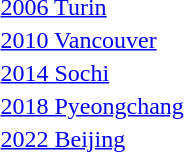<table>
<tr style="vertical-align:top">
<td><a href='#'>2006 Turin</a><br></td>
<td></td>
<td></td>
<td></td>
</tr>
<tr>
<td><a href='#'>2010 Vancouver</a><br></td>
<td></td>
<td></td>
<td></td>
</tr>
<tr>
<td><a href='#'>2014 Sochi</a><br></td>
<td></td>
<td></td>
<td></td>
</tr>
<tr>
<td><a href='#'>2018 Pyeongchang</a><br></td>
<td></td>
<td></td>
<td></td>
</tr>
<tr>
<td><a href='#'>2022 Beijing</a> <br></td>
<td></td>
<td></td>
<td></td>
</tr>
<tr>
</tr>
</table>
